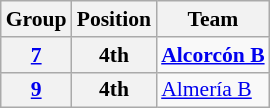<table class="wikitable" style="font-size:90%">
<tr>
<th>Group</th>
<th>Position</th>
<th>Team</th>
</tr>
<tr>
<th><a href='#'>7</a></th>
<th>4th</th>
<td><strong><a href='#'>Alcorcón B</a></strong></td>
</tr>
<tr>
<th><a href='#'>9</a></th>
<th>4th</th>
<td><a href='#'>Almería B</a></td>
</tr>
</table>
